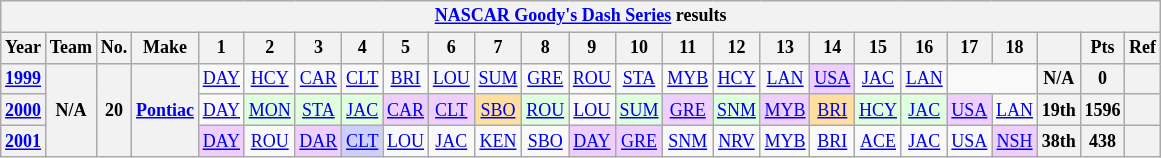<table class="wikitable" style="text-align:center; font-size:75%">
<tr>
<th colspan=32><a href='#'>NASCAR Goody's Dash Series</a> results</th>
</tr>
<tr>
<th>Year</th>
<th>Team</th>
<th>No.</th>
<th>Make</th>
<th>1</th>
<th>2</th>
<th>3</th>
<th>4</th>
<th>5</th>
<th>6</th>
<th>7</th>
<th>8</th>
<th>9</th>
<th>10</th>
<th>11</th>
<th>12</th>
<th>13</th>
<th>14</th>
<th>15</th>
<th>16</th>
<th>17</th>
<th>18</th>
<th></th>
<th>Pts</th>
<th>Ref</th>
</tr>
<tr>
<th><a href='#'>1999</a></th>
<th rowspan=3>N/A</th>
<th rowspan=3>20</th>
<th rowspan=3><a href='#'>Pontiac</a></th>
<td><a href='#'>DAY</a></td>
<td><a href='#'>HCY</a></td>
<td><a href='#'>CAR</a></td>
<td><a href='#'>CLT</a></td>
<td><a href='#'>BRI</a></td>
<td><a href='#'>LOU</a></td>
<td><a href='#'>SUM</a></td>
<td><a href='#'>GRE</a></td>
<td><a href='#'>ROU</a></td>
<td><a href='#'>STA</a></td>
<td><a href='#'>MYB</a></td>
<td><a href='#'>HCY</a></td>
<td><a href='#'>LAN</a></td>
<td style="background:#EFCFFF;"><a href='#'>USA</a><br></td>
<td><a href='#'>JAC</a></td>
<td><a href='#'>LAN</a></td>
<td colspan=2></td>
<th>N/A</th>
<th>0</th>
<th></th>
</tr>
<tr>
<th><a href='#'>2000</a></th>
<td><a href='#'>DAY</a></td>
<td style="background:#DFFFDF;"><a href='#'>MON</a><br></td>
<td style="background:#DFFFDF;"><a href='#'>STA</a><br></td>
<td style="background:#DFFFDF;"><a href='#'>JAC</a><br></td>
<td style="background:#EFCFFF;"><a href='#'>CAR</a><br></td>
<td style="background:#EFCFFF;"><a href='#'>CLT</a><br></td>
<td style="background:#FFDF9F;"><a href='#'>SBO</a><br></td>
<td style="background:#DFFFDF;"><a href='#'>ROU</a><br></td>
<td><a href='#'>LOU</a></td>
<td style="background:#DFFFDF;"><a href='#'>SUM</a><br></td>
<td style="background:#EFCFFF;"><a href='#'>GRE</a><br></td>
<td style="background:#DFFFDF;"><a href='#'>SNM</a><br></td>
<td style="background:#EFCFFF;"><a href='#'>MYB</a><br></td>
<td style="background:#FFDF9F;"><a href='#'>BRI</a><br></td>
<td style="background:#DFFFDF;"><a href='#'>HCY</a><br></td>
<td style="background:#DFFFDF;"><a href='#'>JAC</a><br></td>
<td style="background:#EFCFFF;"><a href='#'>USA</a><br></td>
<td><a href='#'>LAN</a></td>
<th>19th</th>
<th>1596</th>
<th></th>
</tr>
<tr>
<th><a href='#'>2001</a></th>
<td style="background:#EFCFFF;"><a href='#'>DAY</a><br></td>
<td><a href='#'>ROU</a></td>
<td style="background:#EFCFFF;"><a href='#'>DAR</a><br></td>
<td style="background:#CFCFFF;"><a href='#'>CLT</a><br></td>
<td><a href='#'>LOU</a></td>
<td><a href='#'>JAC</a></td>
<td><a href='#'>KEN</a></td>
<td><a href='#'>SBO</a></td>
<td style="background:#EFCFFF;"><a href='#'>DAY</a><br></td>
<td style="background:#EFCFFF;"><a href='#'>GRE</a><br></td>
<td><a href='#'>SNM</a></td>
<td><a href='#'>NRV</a></td>
<td><a href='#'>MYB</a></td>
<td><a href='#'>BRI</a></td>
<td><a href='#'>ACE</a></td>
<td><a href='#'>JAC</a></td>
<td><a href='#'>USA</a></td>
<td style="background:#EFCFFF;"><a href='#'>NSH</a><br></td>
<th>38th</th>
<th>438</th>
<th></th>
</tr>
</table>
